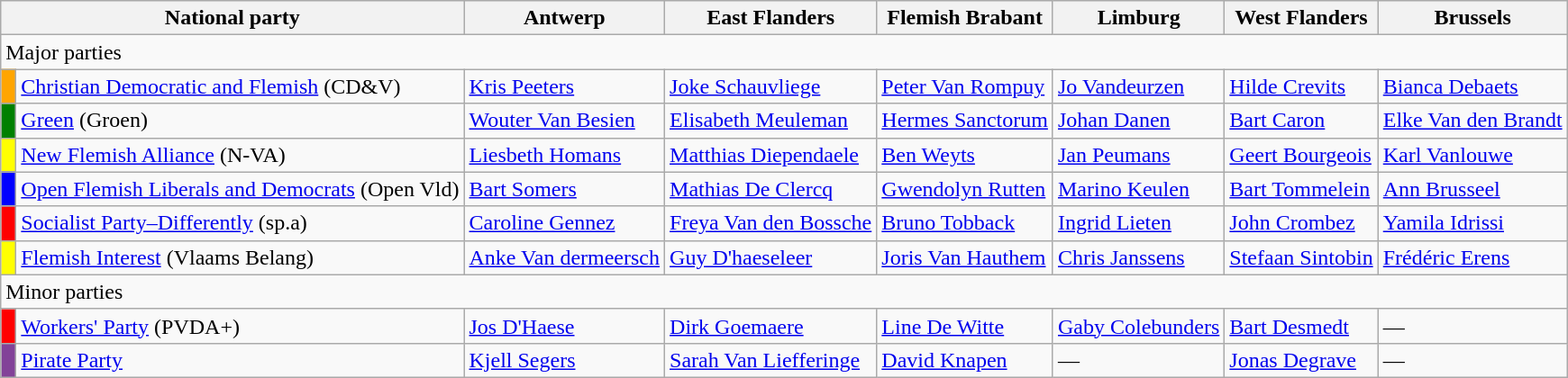<table class="wikitable" style="text-align: right;">
<tr>
<th colspan=2>National party</th>
<th> Antwerp</th>
<th> East Flanders</th>
<th> Flemish Brabant</th>
<th> Limburg</th>
<th> West Flanders</th>
<th> Brussels</th>
</tr>
<tr style="text-align: left;">
<td colspan=8>Major parties</td>
</tr>
<tr style="text-align: left;">
<td style="background-color:orange;"> </td>
<td style="text-align: left;"><a href='#'>Christian Democratic and Flemish</a> (CD&V)</td>
<td><a href='#'>Kris Peeters</a></td>
<td><a href='#'>Joke Schauvliege</a></td>
<td><a href='#'>Peter Van Rompuy</a></td>
<td><a href='#'>Jo Vandeurzen</a></td>
<td><a href='#'>Hilde Crevits</a></td>
<td><a href='#'>Bianca Debaets</a></td>
</tr>
<tr style="text-align: left;">
<td style="background-color:green"> </td>
<td style="text-align: left;"><a href='#'>Green</a> (Groen)</td>
<td><a href='#'>Wouter Van Besien</a></td>
<td><a href='#'>Elisabeth Meuleman</a></td>
<td><a href='#'>Hermes Sanctorum</a></td>
<td><a href='#'>Johan Danen</a></td>
<td><a href='#'>Bart Caron</a></td>
<td><a href='#'>Elke Van den Brandt</a></td>
</tr>
<tr style="text-align: left;">
<td style="background-color:yellow"> </td>
<td style="text-align: left;"><a href='#'>New Flemish Alliance</a> (N-VA)</td>
<td><a href='#'>Liesbeth Homans</a></td>
<td><a href='#'>Matthias Diependaele</a></td>
<td><a href='#'>Ben Weyts</a></td>
<td><a href='#'>Jan Peumans</a></td>
<td><a href='#'>Geert Bourgeois</a></td>
<td><a href='#'>Karl Vanlouwe</a></td>
</tr>
<tr style="text-align: left;">
<td style="background-color:blue;"> </td>
<td style="text-align: left;"><a href='#'>Open Flemish Liberals and Democrats</a> (Open Vld)</td>
<td><a href='#'>Bart Somers</a></td>
<td><a href='#'>Mathias De Clercq</a></td>
<td><a href='#'>Gwendolyn Rutten</a></td>
<td><a href='#'>Marino Keulen</a></td>
<td><a href='#'>Bart Tommelein</a></td>
<td><a href='#'>Ann Brusseel</a></td>
</tr>
<tr style="text-align: left;">
<td style="background-color:red"> </td>
<td style="text-align: left;"><a href='#'>Socialist Party–Differently</a> (sp.a)</td>
<td><a href='#'>Caroline Gennez</a></td>
<td><a href='#'>Freya Van den Bossche</a></td>
<td><a href='#'>Bruno Tobback</a></td>
<td><a href='#'>Ingrid Lieten</a></td>
<td><a href='#'>John Crombez</a></td>
<td><a href='#'>Yamila Idrissi</a></td>
</tr>
<tr style="text-align: left;">
<td style="background-color:yellow;"> </td>
<td style="text-align: left;"><a href='#'>Flemish Interest</a> (Vlaams Belang)</td>
<td><a href='#'>Anke Van dermeersch</a></td>
<td><a href='#'>Guy D'haeseleer</a></td>
<td><a href='#'>Joris Van Hauthem</a></td>
<td><a href='#'>Chris Janssens</a></td>
<td><a href='#'>Stefaan Sintobin</a></td>
<td><a href='#'>Frédéric Erens</a></td>
</tr>
<tr style="text-align: left;">
<td colspan=8>Minor parties</td>
</tr>
<tr style="text-align: left;">
<td style="background-color:red;"> </td>
<td style="text-align: left;"><a href='#'>Workers' Party</a> (PVDA+)</td>
<td><a href='#'>Jos D'Haese</a></td>
<td><a href='#'>Dirk Goemaere</a></td>
<td><a href='#'>Line De Witte</a></td>
<td><a href='#'>Gaby Colebunders</a></td>
<td><a href='#'>Bart Desmedt</a></td>
<td>—</td>
</tr>
<tr style="text-align: left;">
<td style="background-color:#824298;"> </td>
<td style="text-align: left;"><a href='#'>Pirate Party</a></td>
<td><a href='#'>Kjell Segers</a></td>
<td><a href='#'>Sarah Van Liefferinge</a></td>
<td><a href='#'>David Knapen</a></td>
<td>—</td>
<td><a href='#'>Jonas Degrave</a></td>
<td>—</td>
</tr>
</table>
